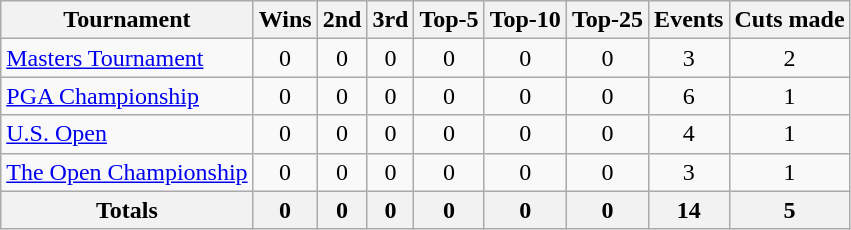<table class=wikitable style=text-align:center>
<tr>
<th>Tournament</th>
<th>Wins</th>
<th>2nd</th>
<th>3rd</th>
<th>Top-5</th>
<th>Top-10</th>
<th>Top-25</th>
<th>Events</th>
<th>Cuts made</th>
</tr>
<tr>
<td align=left><a href='#'>Masters Tournament</a></td>
<td>0</td>
<td>0</td>
<td>0</td>
<td>0</td>
<td>0</td>
<td>0</td>
<td>3</td>
<td>2</td>
</tr>
<tr>
<td align=left><a href='#'>PGA Championship</a></td>
<td>0</td>
<td>0</td>
<td>0</td>
<td>0</td>
<td>0</td>
<td>0</td>
<td>6</td>
<td>1</td>
</tr>
<tr>
<td align=left><a href='#'>U.S. Open</a></td>
<td>0</td>
<td>0</td>
<td>0</td>
<td>0</td>
<td>0</td>
<td>0</td>
<td>4</td>
<td>1</td>
</tr>
<tr>
<td align=left><a href='#'>The Open Championship</a></td>
<td>0</td>
<td>0</td>
<td>0</td>
<td>0</td>
<td>0</td>
<td>0</td>
<td>3</td>
<td>1</td>
</tr>
<tr>
<th>Totals</th>
<th>0</th>
<th>0</th>
<th>0</th>
<th>0</th>
<th>0</th>
<th>0</th>
<th>14</th>
<th>5</th>
</tr>
</table>
